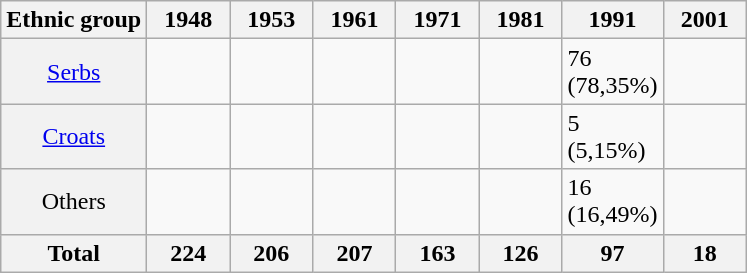<table class="wikitable" border="1">
<tr>
<th>Ethnic group</th>
<th style=width:3em>1948</th>
<th style=width:3em>1953</th>
<th style=width:3em>1961</th>
<th style=width:3em>1971</th>
<th style=width:3em>1981</th>
<th style=width:3em>1991</th>
<th style=width:3em>2001</th>
</tr>
<tr>
<th style=font-weight:300><a href='#'>Serbs</a></th>
<td></td>
<td></td>
<td></td>
<td></td>
<td></td>
<td>76 (78,35%)</td>
<td></td>
</tr>
<tr>
<th style=font-weight:300><a href='#'>Croats</a></th>
<td></td>
<td></td>
<td></td>
<td></td>
<td></td>
<td>5 (5,15%)</td>
<td></td>
</tr>
<tr>
<th style=font-weight:300>Others</th>
<td></td>
<td></td>
<td></td>
<td></td>
<td></td>
<td>16 (16,49%)</td>
<td></td>
</tr>
<tr>
<th>Total</th>
<th>224</th>
<th>206</th>
<th>207</th>
<th>163</th>
<th>126</th>
<th>97</th>
<th>18</th>
</tr>
</table>
